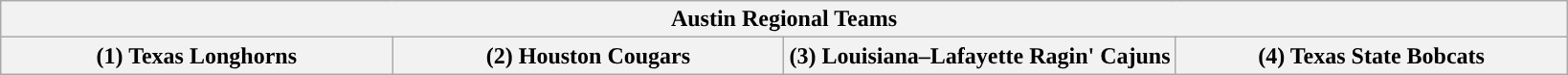<table class="wikitable">
<tr>
<th colspan=4>Austin Regional Teams</th>
</tr>
<tr>
<th style="width: 25%; ">(1) Texas Longhorns</th>
<th style="width: 25%; ">(2) Houston Cougars</th>
<th style="width: 25%; ">(3) Louisiana–Lafayette Ragin' Cajuns</th>
<th style="width: 25%; ">(4) Texas State Bobcats</th>
</tr>
</table>
